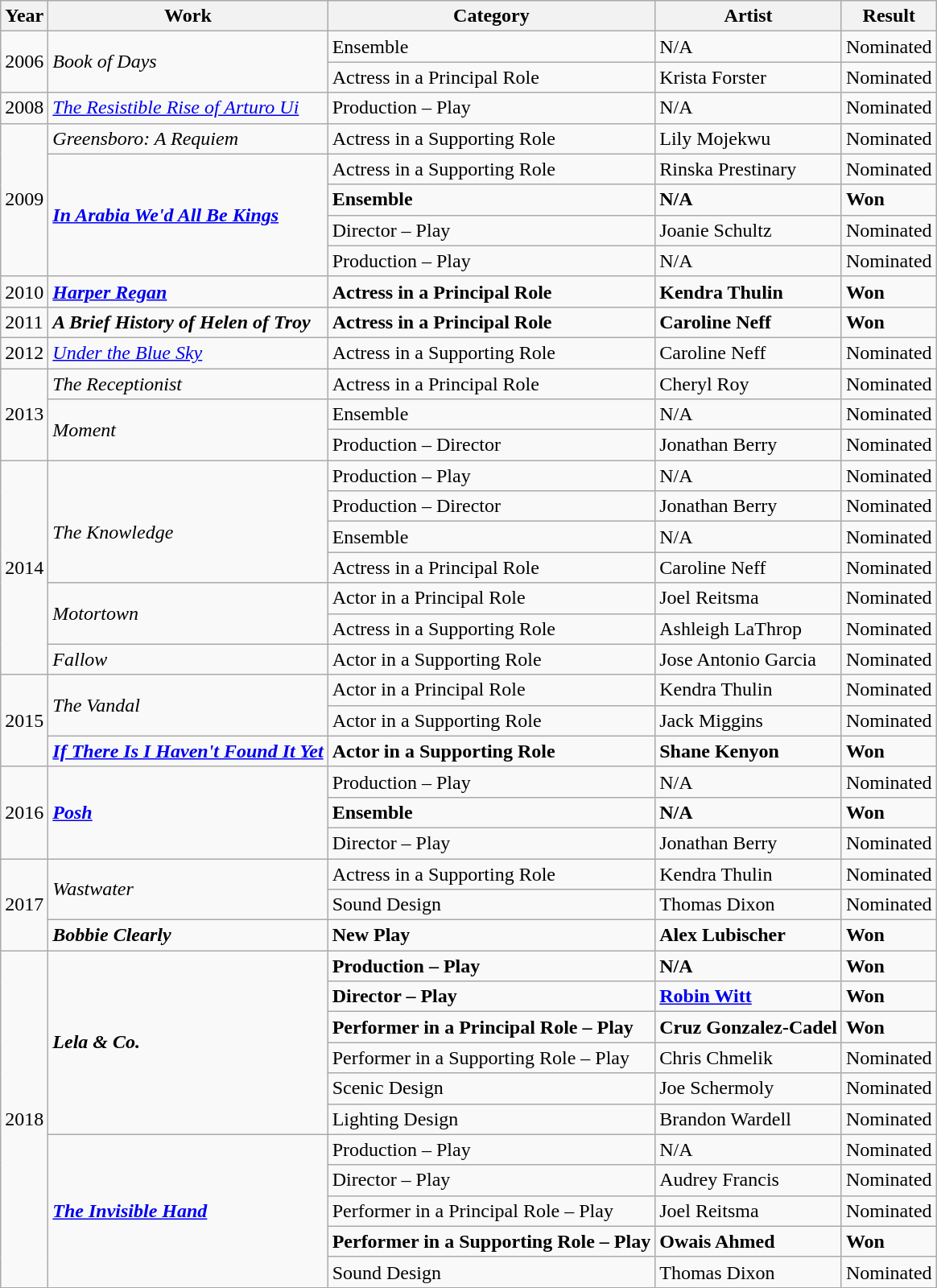<table class="wikitable sortable">
<tr>
<th><strong>Year</strong></th>
<th><strong>Work</strong></th>
<th><strong>Category</strong></th>
<th><strong>Artist</strong></th>
<th><strong>Result</strong></th>
</tr>
<tr>
<td rowspan="2">2006</td>
<td rowspan="2"><em>Book of Days</em></td>
<td>Ensemble</td>
<td>N/A</td>
<td>Nominated</td>
</tr>
<tr>
<td>Actress in a Principal Role</td>
<td>Krista Forster</td>
<td>Nominated</td>
</tr>
<tr>
<td>2008</td>
<td><em><a href='#'>The Resistible Rise of Arturo Ui</a></em></td>
<td>Production – Play</td>
<td>N/A</td>
<td>Nominated</td>
</tr>
<tr>
<td rowspan="5">2009</td>
<td><em>Greensboro: A Requiem</em></td>
<td>Actress in a Supporting Role</td>
<td>Lily Mojekwu</td>
<td>Nominated</td>
</tr>
<tr>
<td rowspan="4"><strong><em><a href='#'>In Arabia We'd All Be Kings</a></em></strong></td>
<td>Actress in a Supporting Role</td>
<td>Rinska Prestinary</td>
<td>Nominated</td>
</tr>
<tr>
<td><strong>Ensemble</strong></td>
<td><strong>N/A</strong></td>
<td><strong>Won</strong></td>
</tr>
<tr>
<td>Director – Play</td>
<td>Joanie Schultz</td>
<td>Nominated</td>
</tr>
<tr>
<td>Production – Play</td>
<td>N/A</td>
<td>Nominated</td>
</tr>
<tr>
<td>2010</td>
<td><strong><em><a href='#'>Harper Regan</a></em></strong></td>
<td><strong>Actress in a Principal Role</strong></td>
<td><strong>Kendra Thulin</strong></td>
<td><strong>Won</strong></td>
</tr>
<tr>
<td>2011</td>
<td><strong><em>A Brief History of Helen of Troy</em></strong></td>
<td><strong>Actress in a Principal Role</strong></td>
<td><strong>Caroline Neff</strong></td>
<td><strong>Won</strong></td>
</tr>
<tr>
<td>2012</td>
<td><em><a href='#'>Under the Blue Sky</a></em></td>
<td>Actress in a Supporting Role</td>
<td>Caroline Neff</td>
<td>Nominated</td>
</tr>
<tr>
<td rowspan="3">2013</td>
<td><em>The Receptionist</em></td>
<td>Actress in a Principal Role</td>
<td>Cheryl Roy</td>
<td>Nominated</td>
</tr>
<tr>
<td rowspan="2"><em>Moment</em></td>
<td>Ensemble</td>
<td>N/A</td>
<td>Nominated</td>
</tr>
<tr>
<td>Production – Director</td>
<td>Jonathan Berry</td>
<td>Nominated</td>
</tr>
<tr>
<td rowspan="7">2014</td>
<td rowspan="4"><em> </em><br><em>The Knowledge</em></td>
<td>Production – Play</td>
<td>N/A</td>
<td>Nominated</td>
</tr>
<tr>
<td>Production – Director</td>
<td>Jonathan Berry</td>
<td>Nominated</td>
</tr>
<tr>
<td>Ensemble</td>
<td>N/A</td>
<td>Nominated</td>
</tr>
<tr>
<td>Actress in a Principal Role</td>
<td>Caroline Neff</td>
<td>Nominated</td>
</tr>
<tr>
<td rowspan="2"><em>Motortown</em></td>
<td>Actor in a Principal Role</td>
<td>Joel Reitsma</td>
<td>Nominated</td>
</tr>
<tr>
<td>Actress in a Supporting Role</td>
<td>Ashleigh LaThrop</td>
<td>Nominated</td>
</tr>
<tr>
<td><em>Fallow</em></td>
<td>Actor in a Supporting Role</td>
<td>Jose Antonio Garcia</td>
<td>Nominated</td>
</tr>
<tr>
<td rowspan="3">2015</td>
<td rowspan="2"><em>The Vandal</em></td>
<td>Actor in a Principal Role</td>
<td>Kendra Thulin</td>
<td>Nominated</td>
</tr>
<tr>
<td>Actor in a Supporting Role</td>
<td>Jack Miggins</td>
<td>Nominated</td>
</tr>
<tr>
<td><strong><em><a href='#'>If There Is I Haven't Found It Yet</a></em></strong></td>
<td><strong>Actor in a Supporting Role</strong></td>
<td><strong>Shane Kenyon</strong></td>
<td><strong>Won</strong></td>
</tr>
<tr>
<td rowspan="3">2016</td>
<td rowspan="3"><strong><em><a href='#'>Posh</a></em></strong></td>
<td>Production – Play</td>
<td>N/A</td>
<td>Nominated</td>
</tr>
<tr>
<td><strong>Ensemble</strong></td>
<td><strong>N/A</strong></td>
<td><strong>Won</strong></td>
</tr>
<tr>
<td>Director – Play</td>
<td>Jonathan Berry</td>
<td>Nominated</td>
</tr>
<tr>
<td rowspan="3">2017</td>
<td rowspan="2"><em>Wastwater</em></td>
<td>Actress in a Supporting Role</td>
<td>Kendra Thulin</td>
<td>Nominated</td>
</tr>
<tr>
<td>Sound Design</td>
<td>Thomas Dixon</td>
<td>Nominated</td>
</tr>
<tr>
<td><strong><em>Bobbie Clearly</em></strong></td>
<td><strong>New Play</strong></td>
<td><strong>Alex Lubischer</strong></td>
<td><strong>Won</strong></td>
</tr>
<tr>
<td rowspan="11">2018</td>
<td rowspan="6"><strong><em>Lela & Co.</em></strong></td>
<td><strong>Production – Play</strong></td>
<td><strong>N/A</strong></td>
<td><strong>Won</strong></td>
</tr>
<tr>
<td><strong>Director – Play</strong></td>
<td><strong><a href='#'>Robin Witt</a></strong></td>
<td><strong>Won</strong></td>
</tr>
<tr>
<td><strong>Performer in a Principal Role – Play</strong></td>
<td><strong>Cruz Gonzalez-Cadel</strong></td>
<td><strong>Won</strong></td>
</tr>
<tr>
<td>Performer in a Supporting Role – Play</td>
<td>Chris Chmelik</td>
<td>Nominated</td>
</tr>
<tr>
<td>Scenic Design</td>
<td>Joe Schermoly</td>
<td>Nominated</td>
</tr>
<tr>
<td>Lighting Design</td>
<td>Brandon Wardell</td>
<td>Nominated</td>
</tr>
<tr>
<td rowspan="5"><em><a href='#'><strong>The Invisible Hand</strong></a></em></td>
<td>Production – Play</td>
<td>N/A</td>
<td>Nominated</td>
</tr>
<tr>
<td>Director – Play</td>
<td>Audrey Francis</td>
<td>Nominated</td>
</tr>
<tr>
<td>Performer in a Principal Role – Play</td>
<td>Joel Reitsma</td>
<td>Nominated</td>
</tr>
<tr>
<td><strong>Performer in a Supporting Role – Play</strong></td>
<td><strong>Owais Ahmed</strong></td>
<td><strong>Won</strong></td>
</tr>
<tr>
<td>Sound Design</td>
<td>Thomas Dixon</td>
<td>Nominated</td>
</tr>
</table>
